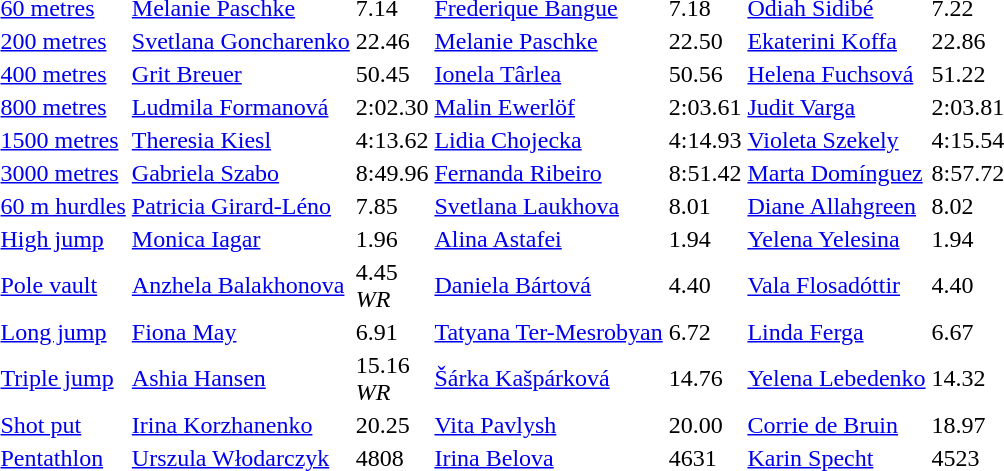<table>
<tr>
<td><a href='#'>60 metres</a><br></td>
<td><a href='#'>Melanie Paschke</a> <br></td>
<td>7.14</td>
<td><a href='#'>Frederique Bangue</a> <br></td>
<td>7.18</td>
<td><a href='#'>Odiah Sidibé</a> <br></td>
<td>7.22</td>
</tr>
<tr>
<td><a href='#'>200 metres</a><br></td>
<td><a href='#'>Svetlana Goncharenko</a> <br></td>
<td>22.46</td>
<td><a href='#'>Melanie Paschke</a> <br></td>
<td>22.50</td>
<td><a href='#'>Ekaterini Koffa</a> <br></td>
<td>22.86</td>
</tr>
<tr>
<td><a href='#'>400 metres</a><br></td>
<td><a href='#'>Grit Breuer</a> <br></td>
<td>50.45</td>
<td><a href='#'>Ionela Târlea</a> <br></td>
<td>50.56</td>
<td><a href='#'>Helena Fuchsová</a> <br></td>
<td>51.22</td>
</tr>
<tr>
<td><a href='#'>800 metres</a><br></td>
<td><a href='#'>Ludmila Formanová</a> <br></td>
<td>2:02.30</td>
<td><a href='#'>Malin Ewerlöf</a> <br></td>
<td>2:03.61</td>
<td><a href='#'>Judit Varga</a> <br></td>
<td>2:03.81</td>
</tr>
<tr>
<td><a href='#'>1500 metres</a><br></td>
<td><a href='#'>Theresia Kiesl</a> <br></td>
<td>4:13.62</td>
<td><a href='#'>Lidia Chojecka</a> <br></td>
<td>4:14.93</td>
<td><a href='#'>Violeta Szekely</a> <br></td>
<td>4:15.54</td>
</tr>
<tr>
<td><a href='#'>3000 metres</a><br></td>
<td><a href='#'>Gabriela Szabo</a> <br></td>
<td>8:49.96</td>
<td><a href='#'>Fernanda Ribeiro</a> <br></td>
<td>8:51.42</td>
<td><a href='#'>Marta Domínguez</a> <br></td>
<td>8:57.72</td>
</tr>
<tr>
<td><a href='#'>60 m hurdles</a><br></td>
<td><a href='#'>Patricia Girard-Léno</a> <br></td>
<td>7.85</td>
<td><a href='#'>Svetlana Laukhova</a> <br></td>
<td>8.01</td>
<td><a href='#'>Diane Allahgreen</a> <br></td>
<td>8.02</td>
</tr>
<tr>
<td><a href='#'>High jump</a><br></td>
<td><a href='#'>Monica Iagar</a> <br></td>
<td>1.96</td>
<td><a href='#'>Alina Astafei</a> <br></td>
<td>1.94</td>
<td><a href='#'>Yelena Yelesina</a> <br></td>
<td>1.94</td>
</tr>
<tr>
<td><a href='#'>Pole vault</a><br></td>
<td><a href='#'>Anzhela Balakhonova</a> <br></td>
<td>4.45 <br><em>WR</em></td>
<td><a href='#'>Daniela Bártová</a> <br></td>
<td>4.40</td>
<td><a href='#'>Vala Flosadóttir</a> <br></td>
<td>4.40</td>
</tr>
<tr>
<td><a href='#'>Long jump</a><br></td>
<td><a href='#'>Fiona May</a> <br></td>
<td>6.91</td>
<td><a href='#'>Tatyana Ter-Mesrobyan</a> <br></td>
<td>6.72</td>
<td><a href='#'>Linda Ferga</a> <br></td>
<td>6.67</td>
</tr>
<tr>
<td><a href='#'>Triple jump</a><br></td>
<td><a href='#'>Ashia Hansen</a> <br></td>
<td>15.16 <br><em>WR</em></td>
<td><a href='#'>Šárka Kašpárková</a> <br></td>
<td>14.76</td>
<td><a href='#'>Yelena Lebedenko</a> <br></td>
<td>14.32</td>
</tr>
<tr>
<td><a href='#'>Shot put</a><br></td>
<td><a href='#'>Irina Korzhanenko</a> <br></td>
<td>20.25</td>
<td><a href='#'>Vita Pavlysh</a> <br></td>
<td>20.00</td>
<td><a href='#'>Corrie de Bruin</a> <br></td>
<td>18.97</td>
</tr>
<tr>
<td><a href='#'>Pentathlon</a><br></td>
<td><a href='#'>Urszula Włodarczyk</a> <br></td>
<td>4808</td>
<td><a href='#'>Irina Belova</a> <br></td>
<td>4631</td>
<td><a href='#'>Karin Specht</a> <br></td>
<td>4523</td>
</tr>
</table>
